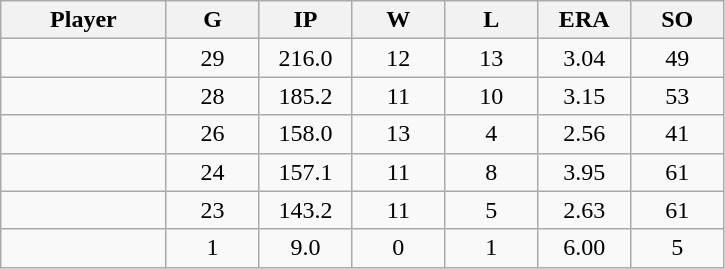<table class="wikitable sortable">
<tr>
<th bgcolor="#DDDDFF" width="16%">Player</th>
<th bgcolor="#DDDDFF" width="9%">G</th>
<th bgcolor="#DDDDFF" width="9%">IP</th>
<th bgcolor="#DDDDFF" width="9%">W</th>
<th bgcolor="#DDDDFF" width="9%">L</th>
<th bgcolor="#DDDDFF" width="9%">ERA</th>
<th bgcolor="#DDDDFF" width="9%">SO</th>
</tr>
<tr align="center">
<td></td>
<td>29</td>
<td>216.0</td>
<td>12</td>
<td>13</td>
<td>3.04</td>
<td>49</td>
</tr>
<tr align="center">
<td></td>
<td>28</td>
<td>185.2</td>
<td>11</td>
<td>10</td>
<td>3.15</td>
<td>53</td>
</tr>
<tr align="center">
<td></td>
<td>26</td>
<td>158.0</td>
<td>13</td>
<td>4</td>
<td>2.56</td>
<td>41</td>
</tr>
<tr align="center">
<td></td>
<td>24</td>
<td>157.1</td>
<td>11</td>
<td>8</td>
<td>3.95</td>
<td>61</td>
</tr>
<tr align="center">
<td></td>
<td>23</td>
<td>143.2</td>
<td>11</td>
<td>5</td>
<td>2.63</td>
<td>61</td>
</tr>
<tr align="center">
<td></td>
<td>1</td>
<td>9.0</td>
<td>0</td>
<td>1</td>
<td>6.00</td>
<td>5</td>
</tr>
</table>
